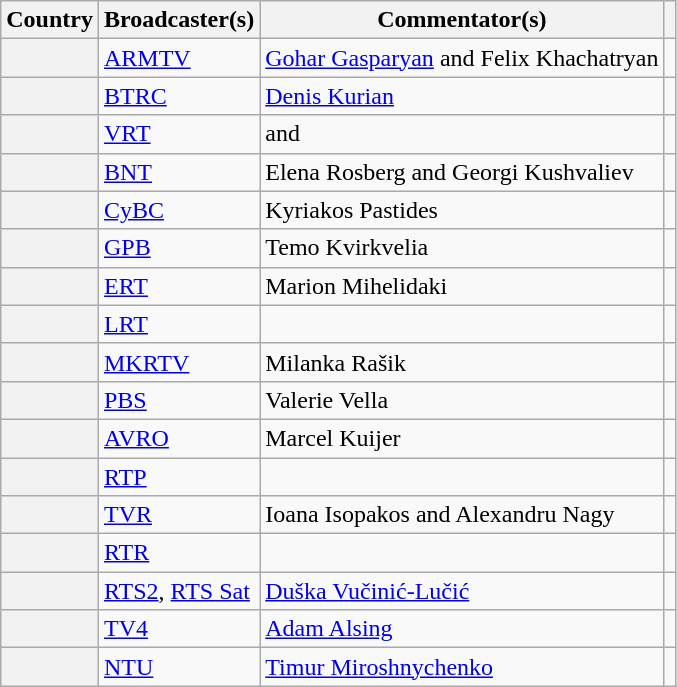<table class="wikitable plainrowheaders">
<tr>
<th scope="col">Country</th>
<th scope="col">Broadcaster(s)</th>
<th scope="col">Commentator(s)</th>
<th scope="col"></th>
</tr>
<tr>
<th scope="row"></th>
<td><a href='#'>ARMTV</a></td>
<td><a href='#'>Gohar Gasparyan</a> and Felix Khachatryan</td>
<td></td>
</tr>
<tr>
<th scope="row"></th>
<td><a href='#'>BTRC</a></td>
<td><a href='#'>Denis Kurian</a></td>
<td></td>
</tr>
<tr>
<th scope="row"></th>
<td><a href='#'>VRT</a></td>
<td> and </td>
<td></td>
</tr>
<tr>
<th scope="row"></th>
<td><a href='#'>BNT</a></td>
<td>Elena Rosberg and Georgi Kushvaliev</td>
<td></td>
</tr>
<tr>
<th scope="row"></th>
<td><a href='#'>CyBC</a></td>
<td>Kyriakos Pastides</td>
<td></td>
</tr>
<tr>
<th scope="row"></th>
<td><a href='#'>GPB</a></td>
<td>Temo Kvirkvelia</td>
<td></td>
</tr>
<tr>
<th scope="row"></th>
<td><a href='#'>ERT</a></td>
<td>Marion Mihelidaki</td>
<td></td>
</tr>
<tr>
<th scope="row"></th>
<td><a href='#'>LRT</a></td>
<td></td>
<td></td>
</tr>
<tr>
<th scope="row"></th>
<td><a href='#'>MKRTV</a></td>
<td>Milanka Rašik</td>
<td></td>
</tr>
<tr>
<th scope="row"></th>
<td><a href='#'>PBS</a></td>
<td>Valerie Vella</td>
<td></td>
</tr>
<tr>
<th scope="row"></th>
<td><a href='#'>AVRO</a></td>
<td>Marcel Kuijer</td>
<td></td>
</tr>
<tr>
<th scope="row"></th>
<td><a href='#'>RTP</a></td>
<td></td>
<td></td>
</tr>
<tr>
<th scope="row"></th>
<td><a href='#'>TVR</a></td>
<td>Ioana Isopakos and Alexandru Nagy</td>
<td></td>
</tr>
<tr>
<th scope="row"></th>
<td><a href='#'>RTR</a></td>
<td></td>
<td></td>
</tr>
<tr>
<th scope="row"></th>
<td><a href='#'>RTS2</a>, <a href='#'>RTS Sat</a></td>
<td><a href='#'>Duška Vučinić-Lučić</a></td>
<td></td>
</tr>
<tr>
<th scope="row"></th>
<td><a href='#'>TV4</a></td>
<td><a href='#'>Adam Alsing</a></td>
<td></td>
</tr>
<tr>
<th scope="row"></th>
<td><a href='#'>NTU</a></td>
<td><a href='#'>Timur Miroshnychenko</a></td>
<td></td>
</tr>
</table>
